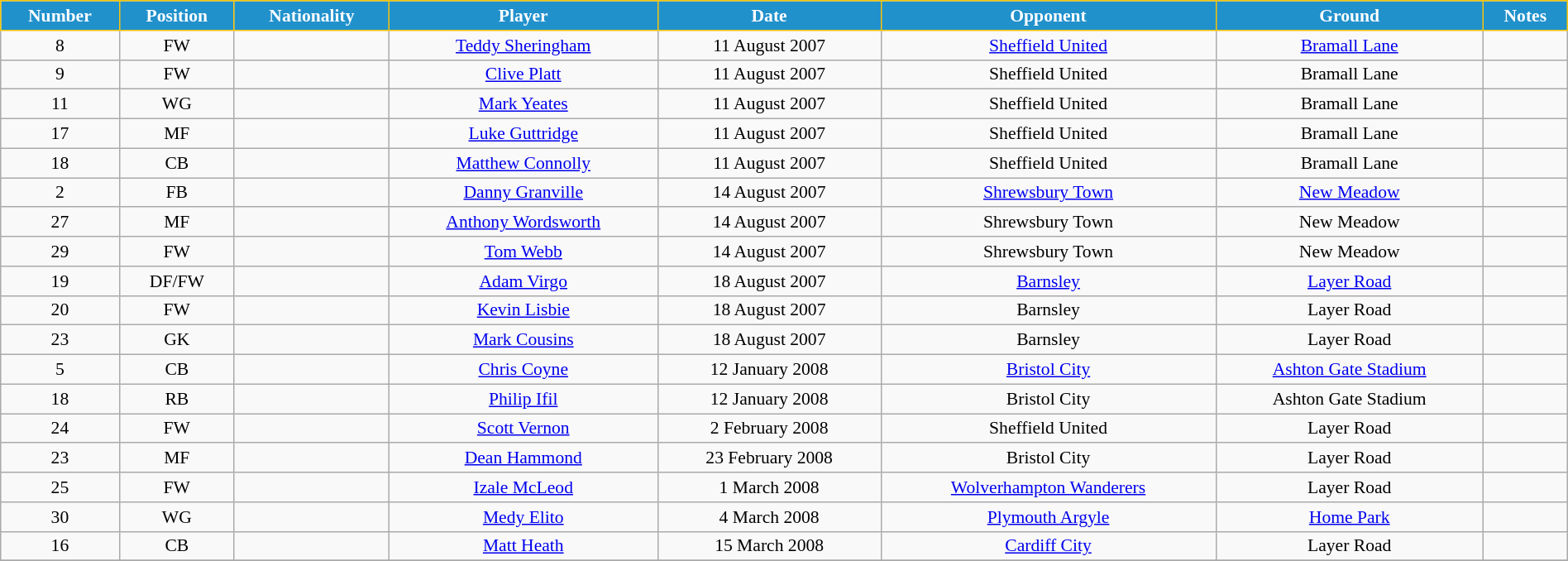<table class="wikitable" style="text-align:center; font-size:90%; width:100%;">
<tr>
<th style="background:#2191CC; color:white; border:1px solid #F7C408; text-align:center;">Number</th>
<th style="background:#2191CC; color:white; border:1px solid #F7C408; text-align:center;">Position</th>
<th style="background:#2191CC; color:white; border:1px solid #F7C408; text-align:center;">Nationality</th>
<th style="background:#2191CC; color:white; border:1px solid #F7C408; text-align:center;">Player</th>
<th style="background:#2191CC; color:white; border:1px solid #F7C408; text-align:center;">Date</th>
<th style="background:#2191CC; color:white; border:1px solid #F7C408; text-align:center;">Opponent</th>
<th style="background:#2191CC; color:white; border:1px solid #F7C408; text-align:center;">Ground</th>
<th style="background:#2191CC; color:white; border:1px solid #F7C408; text-align:center;">Notes</th>
</tr>
<tr>
<td>8</td>
<td>FW</td>
<td></td>
<td><a href='#'>Teddy Sheringham</a></td>
<td>11 August 2007</td>
<td><a href='#'>Sheffield United</a></td>
<td><a href='#'>Bramall Lane</a></td>
<td></td>
</tr>
<tr>
<td>9</td>
<td>FW</td>
<td></td>
<td><a href='#'>Clive Platt</a></td>
<td>11 August 2007</td>
<td>Sheffield United</td>
<td>Bramall Lane</td>
<td></td>
</tr>
<tr>
<td>11</td>
<td>WG</td>
<td></td>
<td><a href='#'>Mark Yeates</a></td>
<td>11 August 2007</td>
<td>Sheffield United</td>
<td>Bramall Lane</td>
<td></td>
</tr>
<tr>
<td>17</td>
<td>MF</td>
<td></td>
<td><a href='#'>Luke Guttridge</a></td>
<td>11 August 2007</td>
<td>Sheffield United</td>
<td>Bramall Lane</td>
<td></td>
</tr>
<tr>
<td>18</td>
<td>CB</td>
<td></td>
<td><a href='#'>Matthew Connolly</a></td>
<td>11 August 2007</td>
<td>Sheffield United</td>
<td>Bramall Lane</td>
<td></td>
</tr>
<tr>
<td>2</td>
<td>FB</td>
<td></td>
<td><a href='#'>Danny Granville</a></td>
<td>14 August 2007</td>
<td><a href='#'>Shrewsbury Town</a></td>
<td><a href='#'>New Meadow</a></td>
<td></td>
</tr>
<tr>
<td>27</td>
<td>MF</td>
<td></td>
<td><a href='#'>Anthony Wordsworth</a></td>
<td>14 August 2007</td>
<td>Shrewsbury Town</td>
<td>New Meadow</td>
<td></td>
</tr>
<tr>
<td>29</td>
<td>FW</td>
<td></td>
<td><a href='#'>Tom Webb</a></td>
<td>14 August 2007</td>
<td>Shrewsbury Town</td>
<td>New Meadow</td>
<td></td>
</tr>
<tr>
<td>19</td>
<td>DF/FW</td>
<td></td>
<td><a href='#'>Adam Virgo</a></td>
<td>18 August 2007</td>
<td><a href='#'>Barnsley</a></td>
<td><a href='#'>Layer Road</a></td>
<td></td>
</tr>
<tr>
<td>20</td>
<td>FW</td>
<td></td>
<td><a href='#'>Kevin Lisbie</a></td>
<td>18 August 2007</td>
<td>Barnsley</td>
<td>Layer Road</td>
<td></td>
</tr>
<tr>
<td>23</td>
<td>GK</td>
<td></td>
<td><a href='#'>Mark Cousins</a></td>
<td>18 August 2007</td>
<td>Barnsley</td>
<td>Layer Road</td>
<td></td>
</tr>
<tr>
<td>5</td>
<td>CB</td>
<td></td>
<td><a href='#'>Chris Coyne</a></td>
<td>12 January 2008</td>
<td><a href='#'>Bristol City</a></td>
<td><a href='#'>Ashton Gate Stadium</a></td>
<td></td>
</tr>
<tr>
<td>18</td>
<td>RB</td>
<td></td>
<td><a href='#'>Philip Ifil</a></td>
<td>12 January 2008</td>
<td>Bristol City</td>
<td>Ashton Gate Stadium</td>
<td></td>
</tr>
<tr>
<td>24</td>
<td>FW</td>
<td></td>
<td><a href='#'>Scott Vernon</a></td>
<td>2 February 2008</td>
<td>Sheffield United</td>
<td>Layer Road</td>
<td></td>
</tr>
<tr>
<td>23</td>
<td>MF</td>
<td></td>
<td><a href='#'>Dean Hammond</a></td>
<td>23 February 2008</td>
<td>Bristol City</td>
<td>Layer Road</td>
<td></td>
</tr>
<tr>
<td>25</td>
<td>FW</td>
<td></td>
<td><a href='#'>Izale McLeod</a></td>
<td>1 March 2008</td>
<td><a href='#'>Wolverhampton Wanderers</a></td>
<td>Layer Road</td>
<td></td>
</tr>
<tr>
<td>30</td>
<td>WG</td>
<td></td>
<td><a href='#'>Medy Elito</a></td>
<td>4 March 2008</td>
<td><a href='#'>Plymouth Argyle</a></td>
<td><a href='#'>Home Park</a></td>
<td></td>
</tr>
<tr>
<td>16</td>
<td>CB</td>
<td></td>
<td><a href='#'>Matt Heath</a></td>
<td>15 March 2008</td>
<td><a href='#'>Cardiff City</a></td>
<td>Layer Road</td>
<td></td>
</tr>
<tr>
</tr>
</table>
